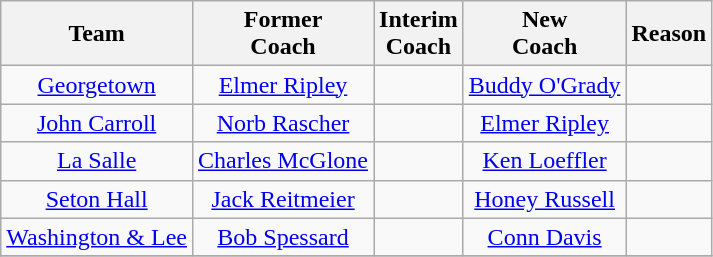<table class="wikitable" style="text-align:center;">
<tr>
<th>Team</th>
<th>Former<br>Coach</th>
<th>Interim<br>Coach</th>
<th>New<br>Coach</th>
<th>Reason</th>
</tr>
<tr>
<td><a href='#'>Georgetown</a></td>
<td><a href='#'>Elmer Ripley</a></td>
<td></td>
<td><a href='#'>Buddy O'Grady</a></td>
<td></td>
</tr>
<tr>
<td><a href='#'>John Carroll</a></td>
<td><a href='#'>Norb Rascher</a></td>
<td></td>
<td><a href='#'>Elmer Ripley</a></td>
<td></td>
</tr>
<tr>
<td><a href='#'>La Salle</a></td>
<td><a href='#'>Charles McGlone</a></td>
<td></td>
<td><a href='#'>Ken Loeffler</a></td>
<td></td>
</tr>
<tr>
<td><a href='#'>Seton Hall</a></td>
<td><a href='#'>Jack Reitmeier</a></td>
<td></td>
<td><a href='#'>Honey Russell</a></td>
<td></td>
</tr>
<tr>
<td><a href='#'>Washington & Lee</a></td>
<td><a href='#'>Bob Spessard</a></td>
<td></td>
<td><a href='#'>Conn Davis</a></td>
<td></td>
</tr>
<tr>
</tr>
</table>
